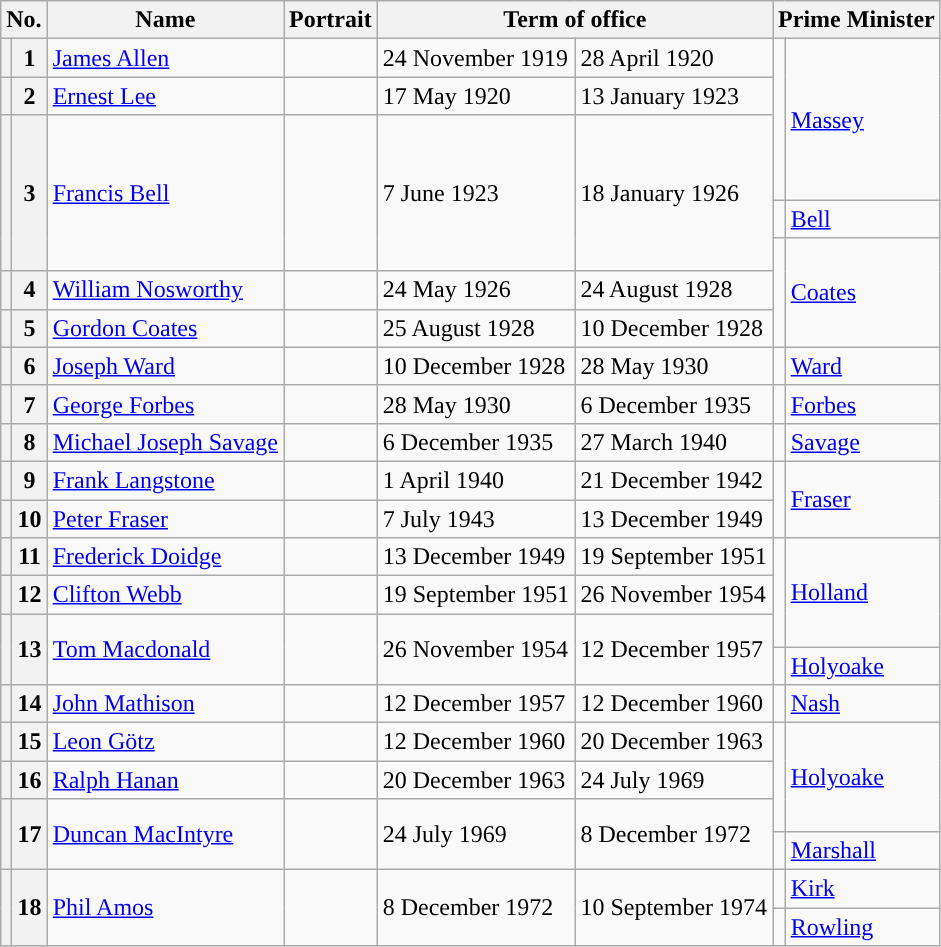<table class="wikitable">
<tr>
<th colspan=2>No.</th>
<th>Name</th>
<th>Portrait</th>
<th colspan=2>Term of office</th>
<th colspan=30>Prime Minister</th>
</tr>
<tr>
<th style="color:inherit;background:"></th>
<th>1</th>
<td><a href='#'>James Allen</a></td>
<td></td>
<td>24 November 1919</td>
<td>28 April 1920</td>
<td width=1 rowspan=2 style="border-bottom:solid 0 grey; background:"></td>
<td rowspan=3><a href='#'>Massey</a></td>
</tr>
<tr>
<th style="color:inherit;background:"></th>
<th>2</th>
<td><a href='#'>Ernest Lee</a></td>
<td></td>
<td>17 May 1920</td>
<td>13 January 1923</td>
</tr>
<tr>
<th rowspan=3 style="color:inherit;background:"></th>
<th rowspan=3>3</th>
<td rowspan=3><a href='#'>Francis Bell</a></td>
<td rowspan=3></td>
<td rowspan=3>7 June 1923</td>
<td rowspan=3>18 January 1926</td>
<td height=50 style="border-top:solid 0 grey; background:"></td>
</tr>
<tr>
<td height=15 style="color:inherit;background:"></td>
<td><a href='#'>Bell</a></td>
</tr>
<tr>
<td height=15 style="border-bottom:solid 0 grey; background:"></td>
<td rowspan=3><a href='#'>Coates</a></td>
</tr>
<tr>
<th style="color:inherit;background:"></th>
<th>4</th>
<td><a href='#'>William Nosworthy</a></td>
<td></td>
<td>24 May 1926</td>
<td>24 August 1928</td>
<td rowspan=2 style="border-top:solid 0 grey; background:"></td>
</tr>
<tr>
<th style="color:inherit;background:"></th>
<th>5</th>
<td><a href='#'>Gordon Coates</a></td>
<td></td>
<td>25 August 1928</td>
<td>10 December 1928</td>
</tr>
<tr>
<th style="color:inherit;background:"></th>
<th>6</th>
<td><a href='#'>Joseph Ward</a></td>
<td></td>
<td>10 December 1928</td>
<td>28 May 1930</td>
<td style="color:inherit;background:"></td>
<td><a href='#'>Ward</a></td>
</tr>
<tr>
<th style="color:inherit;background:"></th>
<th>7</th>
<td><a href='#'>George Forbes</a></td>
<td></td>
<td>28 May 1930</td>
<td>6 December 1935</td>
<td style="color:inherit;background:"></td>
<td><a href='#'>Forbes</a></td>
</tr>
<tr>
<th style="color:inherit;background:"></th>
<th>8</th>
<td><a href='#'>Michael Joseph Savage</a></td>
<td></td>
<td>6 December 1935</td>
<td>27 March 1940</td>
<td style="color:inherit;background:"></td>
<td><a href='#'>Savage</a></td>
</tr>
<tr>
<th style="color:inherit;background:"></th>
<th>9</th>
<td><a href='#'>Frank Langstone</a></td>
<td></td>
<td>1 April 1940</td>
<td>21 December 1942</td>
<td rowspan=2 style="color:inherit;background:"></td>
<td rowspan=2><a href='#'>Fraser</a></td>
</tr>
<tr>
<th style="color:inherit;background:"></th>
<th>10</th>
<td><a href='#'>Peter Fraser</a></td>
<td></td>
<td>7 July 1943</td>
<td>13 December 1949</td>
</tr>
<tr>
<th style="color:inherit;background:"></th>
<th>11</th>
<td><a href='#'>Frederick Doidge</a></td>
<td></td>
<td>13 December 1949</td>
<td>19 September 1951</td>
<td rowspan="3" style="color:inherit;background:"></td>
<td rowspan="3"><a href='#'>Holland</a></td>
</tr>
<tr>
<th style="color:inherit;background:"></th>
<th>12</th>
<td><a href='#'>Clifton Webb</a></td>
<td></td>
<td>19 September 1951</td>
<td>26 November 1954</td>
</tr>
<tr>
<th height=15 style="border-bottom:solid 0 grey; background:"></th>
<th rowspan="2">13</th>
<td rowspan="2"><a href='#'>Tom Macdonald</a></td>
<td rowspan="2"></td>
<td rowspan="2">26 November 1954</td>
<td rowspan="2">12 December 1957</td>
</tr>
<tr>
<th height=15 style="border-top:solid 0 grey; background:"></th>
<td style="color:inherit;background:"></td>
<td><a href='#'>Holyoake</a></td>
</tr>
<tr>
<th style="color:inherit;background:"></th>
<th>14</th>
<td><a href='#'>John Mathison</a></td>
<td></td>
<td>12 December 1957</td>
<td>12 December 1960</td>
<td style="color:inherit;background:"></td>
<td><a href='#'>Nash</a></td>
</tr>
<tr>
<th style="color:inherit;background:"></th>
<th>15</th>
<td><a href='#'>Leon Götz</a></td>
<td></td>
<td>12 December 1960</td>
<td>20 December 1963</td>
<td rowspan="3" style="color:inherit;background:"></td>
<td rowspan="3"><a href='#'>Holyoake</a></td>
</tr>
<tr>
<th style="color:inherit;background:"></th>
<th>16</th>
<td><a href='#'>Ralph Hanan</a></td>
<td></td>
<td>20 December 1963</td>
<td>24 July 1969</td>
</tr>
<tr>
<th height=15 style="border-bottom:solid 0 grey; background:"></th>
<th rowspan="2">17</th>
<td rowspan="2"><a href='#'>Duncan MacIntyre</a></td>
<td rowspan="2"></td>
<td rowspan="2">24 July 1969</td>
<td rowspan="2">8 December 1972</td>
</tr>
<tr>
<th height=15 style="border-top:solid 0 grey; background:"></th>
<td style="color:inherit;background:"></td>
<td><a href='#'>Marshall</a></td>
</tr>
<tr>
<th rowspan=2 style="color:inherit;background:"></th>
<th rowspan=2>18</th>
<td rowspan=2><a href='#'>Phil Amos</a></td>
<td rowspan=2></td>
<td rowspan=2>8 December 1972</td>
<td rowspan=2>10 September 1974</td>
<td style="color:inherit;background:"></td>
<td><a href='#'>Kirk</a></td>
</tr>
<tr>
<td style="color:inherit;background:"></td>
<td><a href='#'>Rowling</a></td>
</tr>
</table>
